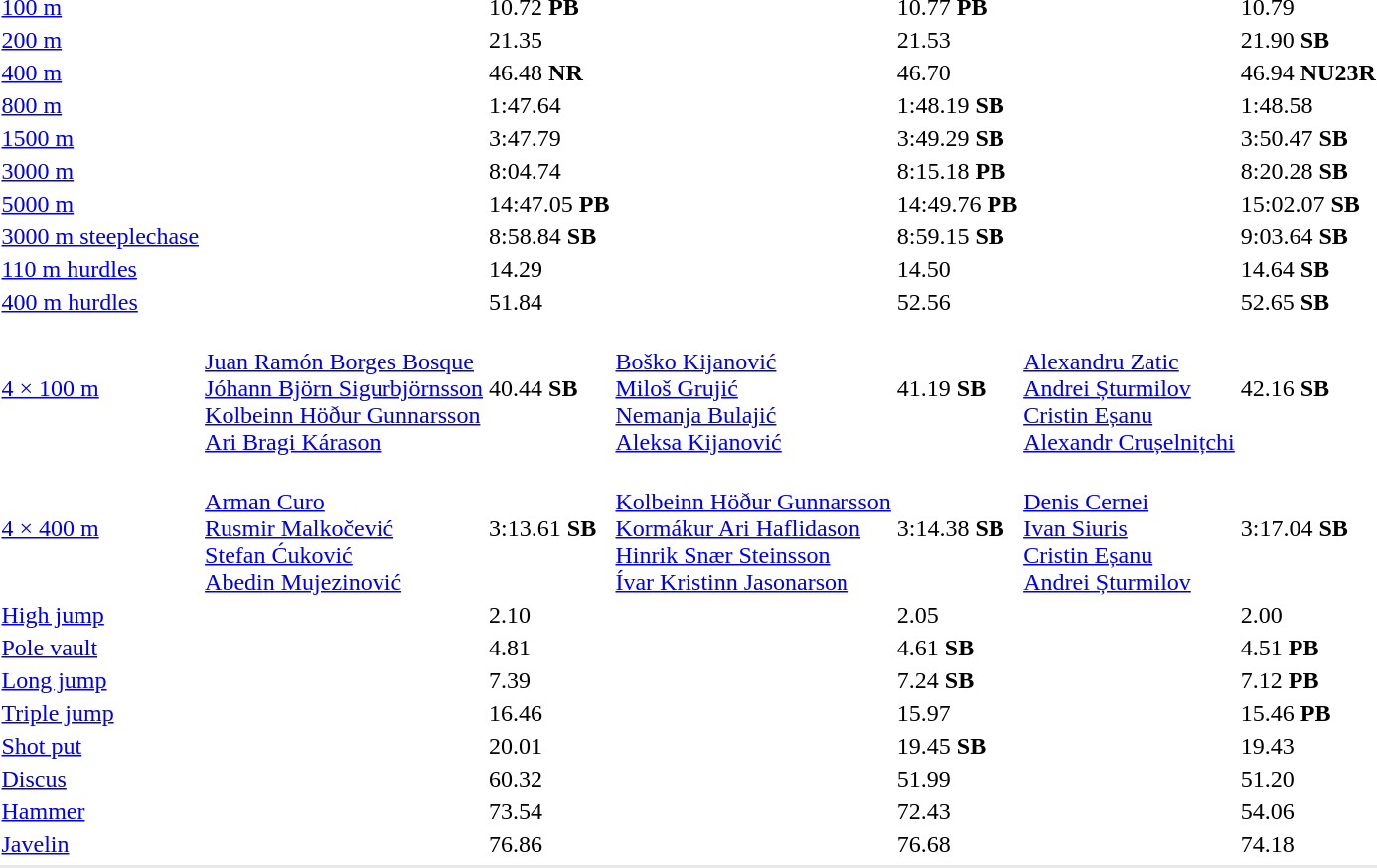<table>
<tr>
<td><a href='#'>100 m</a></td>
<td></td>
<td>10.72 <strong>PB</strong></td>
<td></td>
<td>10.77 <strong>PB</strong></td>
<td></td>
<td>10.79</td>
</tr>
<tr>
<td><a href='#'>200 m</a></td>
<td></td>
<td>21.35</td>
<td></td>
<td>21.53</td>
<td></td>
<td>21.90 <strong>SB</strong></td>
</tr>
<tr>
<td><a href='#'>400 m</a></td>
<td></td>
<td>46.48 <strong>NR</strong></td>
<td></td>
<td>46.70</td>
<td></td>
<td>46.94 <strong>NU23R</strong></td>
</tr>
<tr>
<td><a href='#'>800 m</a></td>
<td></td>
<td>1:47.64</td>
<td></td>
<td>1:48.19 <strong>SB</strong></td>
<td></td>
<td>1:48.58</td>
</tr>
<tr>
<td><a href='#'>1500 m</a></td>
<td></td>
<td>3:47.79</td>
<td></td>
<td>3:49.29 <strong>SB</strong></td>
<td></td>
<td>3:50.47 <strong>SB</strong></td>
</tr>
<tr>
<td><a href='#'>3000 m</a></td>
<td></td>
<td>8:04.74</td>
<td></td>
<td>8:15.18 <strong>PB</strong></td>
<td></td>
<td>8:20.28 <strong>SB</strong></td>
</tr>
<tr>
<td><a href='#'>5000 m</a></td>
<td></td>
<td>14:47.05 <strong>PB</strong></td>
<td></td>
<td>14:49.76 <strong>PB</strong></td>
<td></td>
<td>15:02.07 <strong>SB</strong></td>
</tr>
<tr>
<td><a href='#'>3000 m steeplechase</a></td>
<td></td>
<td>8:58.84 <strong>SB</strong></td>
<td></td>
<td>8:59.15 <strong>SB</strong></td>
<td></td>
<td>9:03.64 <strong>SB</strong></td>
</tr>
<tr>
<td><a href='#'>110 m hurdles</a></td>
<td></td>
<td>14.29</td>
<td></td>
<td>14.50</td>
<td></td>
<td>14.64 <strong>SB</strong></td>
</tr>
<tr>
<td><a href='#'>400 m hurdles</a></td>
<td></td>
<td>51.84</td>
<td></td>
<td>52.56</td>
<td></td>
<td>52.65 <strong>SB</strong></td>
</tr>
<tr>
<td><a href='#'>4 × 100 m</a></td>
<td><br><a href='#'>Juan Ramón Borges Bosque</a><br><a href='#'>Jóhann Björn Sigurbjörnsson</a><br><a href='#'>Kolbeinn Höður Gunnarsson</a><br><a href='#'>Ari Bragi Kárason</a></td>
<td>40.44 <strong>SB</strong></td>
<td><br><a href='#'>Boško Kijanović</a><br><a href='#'>Miloš Grujić</a><br><a href='#'>Nemanja Bulajić</a><br><a href='#'>Aleksa Kijanović</a></td>
<td>41.19 <strong>SB</strong></td>
<td><br><a href='#'>Alexandru Zatic</a><br><a href='#'>Andrei Șturmilov</a><br><a href='#'>Cristin Eșanu</a><br><a href='#'>Alexandr Crușelnițchi</a></td>
<td>42.16 <strong>SB</strong></td>
</tr>
<tr>
<td><a href='#'>4 × 400 m</a></td>
<td><br><a href='#'>Arman Curo</a><br><a href='#'>Rusmir Malkočević</a><br><a href='#'>Stefan Ćuković</a><br><a href='#'>Abedin Mujezinović</a></td>
<td>3:13.61  <strong>SB</strong></td>
<td><br><a href='#'>Kolbeinn Höður Gunnarsson</a><br><a href='#'>Kormákur Ari Haflidason</a><br><a href='#'>Hinrik Snær Steinsson</a><br><a href='#'>Ívar Kristinn Jasonarson</a></td>
<td>3:14.38	<strong>SB</strong></td>
<td><br><a href='#'>Denis Cernei</a><br><a href='#'>Ivan Siuris</a><br><a href='#'>Cristin Eșanu</a><br><a href='#'>Andrei Șturmilov</a></td>
<td>3:17.04 <strong>SB</strong></td>
</tr>
<tr>
<td><a href='#'>High jump</a></td>
<td></td>
<td>2.10</td>
<td></td>
<td>2.05</td>
<td></td>
<td>2.00</td>
</tr>
<tr>
<td><a href='#'>Pole vault</a></td>
<td></td>
<td>4.81</td>
<td></td>
<td>4.61 <strong>SB</strong></td>
<td></td>
<td>4.51 <strong>PB</strong></td>
</tr>
<tr>
<td><a href='#'>Long jump</a></td>
<td></td>
<td>7.39</td>
<td></td>
<td>7.24 <strong>SB</strong></td>
<td></td>
<td>7.12 <strong>PB</strong></td>
</tr>
<tr>
<td><a href='#'>Triple jump</a></td>
<td></td>
<td>16.46</td>
<td></td>
<td>15.97</td>
<td></td>
<td>15.46 <strong>PB</strong></td>
</tr>
<tr>
<td><a href='#'>Shot put</a></td>
<td></td>
<td>20.01</td>
<td></td>
<td>19.45 <strong>SB</strong></td>
<td></td>
<td>19.43</td>
</tr>
<tr>
<td><a href='#'>Discus</a></td>
<td></td>
<td>60.32</td>
<td></td>
<td>51.99</td>
<td></td>
<td>51.20</td>
</tr>
<tr>
<td><a href='#'>Hammer</a></td>
<td></td>
<td>73.54</td>
<td></td>
<td>72.43</td>
<td></td>
<td>54.06</td>
</tr>
<tr>
<td><a href='#'>Javelin</a></td>
<td></td>
<td>76.86</td>
<td></td>
<td>76.68</td>
<td></td>
<td>74.18</td>
</tr>
<tr>
</tr>
<tr bgcolor= e8e8e8>
<td colspan=7></td>
</tr>
</table>
